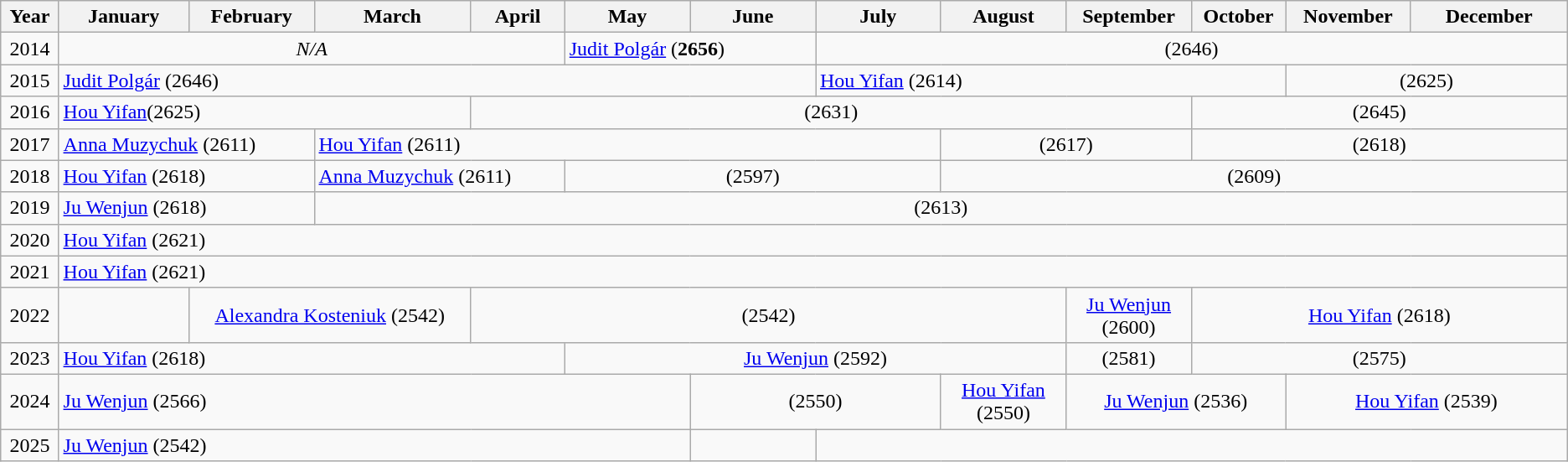<table class="wikitable center" style="text-align:center">
<tr>
<th>Year</th>
<th style="width:8">January</th>
<th style="width:8%">February</th>
<th style="width:10%">March</th>
<th style="width:6%">April</th>
<th style="width:8%">May</th>
<th style="width:8%">June</th>
<th style="width:8%">July</th>
<th style="width:8%">August</th>
<th style="width:8%">September</th>
<th style="width:6%">October</th>
<th style="width:8%">November</th>
<th style="width:10%">December</th>
</tr>
<tr>
<td>2014</td>
<td colspan=4><em>N/A</em></td>
<td colspan=2 align=left> <a href='#'>Judit Polgár</a> (<strong>2656</strong>)</td>
<td colspan=6>(2646)</td>
</tr>
<tr>
<td>2015</td>
<td colspan=6 align=left> <a href='#'>Judit Polgár</a> (2646)</td>
<td colspan=4 align=left> <a href='#'>Hou Yifan</a> (2614)</td>
<td colspan=2>(2625)</td>
</tr>
<tr>
<td>2016</td>
<td colspan=3 align=left> <a href='#'>Hou Yifan</a>(2625)</td>
<td colspan=6>(2631)</td>
<td colspan=3>(2645)</td>
</tr>
<tr>
<td>2017</td>
<td colspan=2 align=left> <a href='#'>Anna Muzychuk</a> (2611)</td>
<td colspan=5 align=left> <a href='#'>Hou Yifan</a> (2611)</td>
<td colspan=2>(2617)</td>
<td colspan=3>(2618)</td>
</tr>
<tr>
<td>2018</td>
<td colspan=2 align=left> <a href='#'>Hou Yifan</a> (2618)</td>
<td colspan=2 align=left> <a href='#'>Anna Muzychuk</a> (2611)</td>
<td colspan=3>(2597)</td>
<td colspan=5>(2609)</td>
</tr>
<tr>
<td>2019</td>
<td colspan=2 align=left> <a href='#'>Ju Wenjun</a> (2618)</td>
<td colspan=10>(2613)</td>
</tr>
<tr>
<td>2020</td>
<td colspan=12 align=left> <a href='#'>Hou Yifan</a> (2621)</td>
</tr>
<tr>
<td>2021</td>
<td colspan=12 align=left> <a href='#'>Hou Yifan</a> (2621)</td>
</tr>
<tr>
<td>2022</td>
<td align=left></td>
<td colspan=2> <a href='#'>Alexandra Kosteniuk</a> (2542)</td>
<td colspan=5> (2542)</td>
<td> <a href='#'>Ju Wenjun</a><br>(2600)</td>
<td colspan=3> <a href='#'>Hou Yifan</a> (2618)</td>
</tr>
<tr>
<td>2023</td>
<td colspan=4 align=left> <a href='#'>Hou Yifan</a> (2618)</td>
<td colspan=4> <a href='#'>Ju Wenjun</a> (2592)</td>
<td>(2581)</td>
<td colspan=3>(2575)</td>
</tr>
<tr>
<td>2024</td>
<td colspan=5 align=left> <a href='#'>Ju Wenjun</a> (2566)</td>
<td colspan=2>(2550)</td>
<td> <a href='#'>Hou Yifan</a> (2550)</td>
<td colspan=2> <a href='#'>Ju Wenjun</a> (2536)</td>
<td colspan=2> <a href='#'>Hou Yifan</a> (2539)</td>
</tr>
<tr>
<td>2025</td>
<td colspan=5 align=left> <a href='#'>Ju Wenjun</a> (2542)</td>
<td></td>
</tr>
</table>
